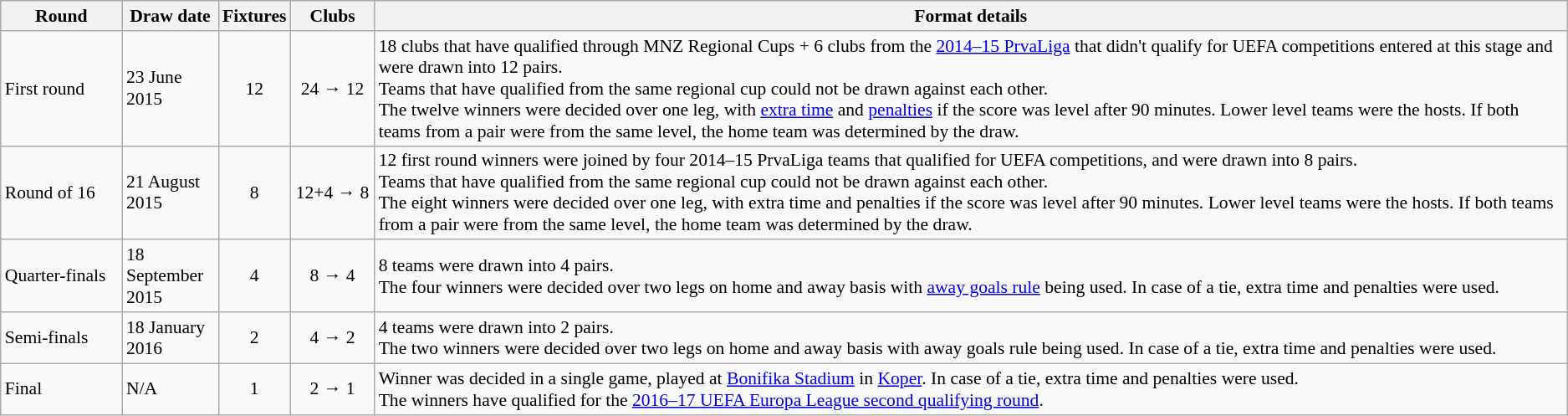<table class="wikitable" style="font-size:90%">
<tr>
<th width=90>Round</th>
<th width=70>Draw date</th>
<th width=50>Fixtures</th>
<th width=60>Clubs</th>
<th>Format details</th>
</tr>
<tr>
<td>First round</td>
<td>23 June 2015</td>
<td style="text-align:center;">12</td>
<td style="text-align:center;">24 → 12</td>
<td>18 clubs that have qualified through MNZ Regional Cups + 6 clubs from the <a href='#'>2014–15 PrvaLiga</a> that didn't qualify for UEFA competitions entered at this stage and were drawn into 12 pairs.<br>Teams that have qualified from the same regional cup could not be drawn against each other.<br>The twelve winners were decided over one leg, with <a href='#'>extra time</a> and <a href='#'>penalties</a> if the score was level after 90 minutes. Lower level teams were the hosts. If both teams from a pair were from the same level, the home team was determined by the draw.</td>
</tr>
<tr>
<td>Round of 16</td>
<td>21 August 2015</td>
<td style="text-align:center;">8</td>
<td style="text-align:center;">12+4 → 8</td>
<td>12 first round winners were joined by four 2014–15 PrvaLiga teams that qualified for UEFA competitions, and were drawn into 8 pairs.<br>Teams that have qualified from the same regional cup could not be drawn against each other.<br>The eight winners were decided over one leg, with extra time and penalties if the score was level after 90 minutes. Lower level teams were the hosts. If both teams from a pair were from the same level, the home team was determined by the draw.</td>
</tr>
<tr>
<td>Quarter-finals</td>
<td>18 September 2015</td>
<td style="text-align:center;">4</td>
<td style="text-align:center;">8 → 4</td>
<td>8 teams were drawn into 4 pairs.<br>The four winners were decided over two legs on home and away basis with <a href='#'>away goals rule</a> being used. In case of a tie, extra time and penalties were used.</td>
</tr>
<tr>
<td>Semi-finals</td>
<td>18 January 2016</td>
<td style="text-align:center;">2</td>
<td style="text-align:center;">4 → 2</td>
<td>4 teams were drawn into 2 pairs.<br>The two winners were decided over two legs on home and away basis with away goals rule being used. In case of a tie, extra time and penalties were used.</td>
</tr>
<tr>
<td>Final</td>
<td>N/A</td>
<td style="text-align:center;">1</td>
<td style="text-align:center;">2 → 1</td>
<td>Winner was decided in a single game, played at <a href='#'>Bonifika Stadium</a> in <a href='#'>Koper</a>. In case of a tie, extra time and penalties were used.<br>The winners have qualified for the <a href='#'>2016–17 UEFA Europa League second qualifying round</a>.</td>
</tr>
</table>
